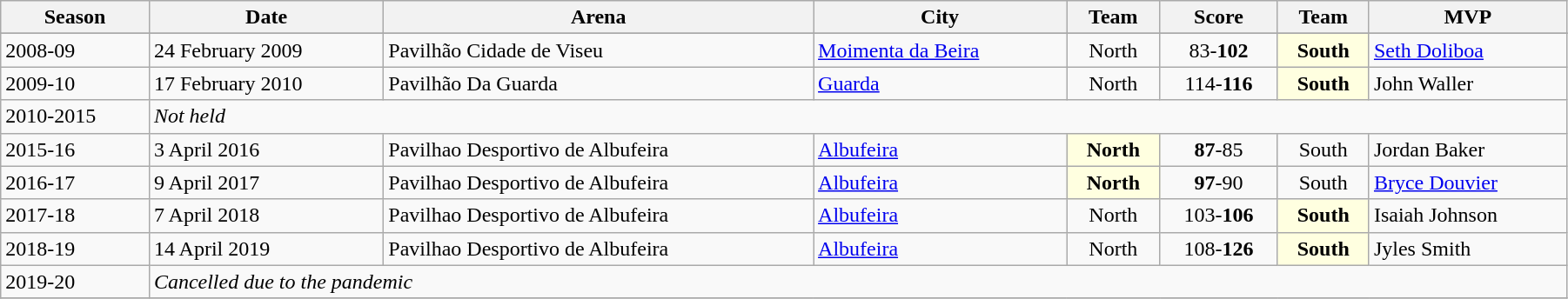<table class="wikitable sortable" width=95%>
<tr bgcolor=>
<th>Season</th>
<th>Date</th>
<th>Arena</th>
<th>City</th>
<th>Team</th>
<th>Score</th>
<th>Team</th>
<th>MVP</th>
</tr>
<tr>
</tr>
<tr>
<td>2008-09 </td>
<td>24 February 2009</td>
<td>Pavilhão Cidade de Viseu</td>
<td><a href='#'>Moimenta da Beira</a></td>
<td align="center">North</td>
<td align="center">83-<strong>102</strong></td>
<td bgcolor=lightyellow align="center"><strong>South</strong></td>
<td align="left"> <a href='#'>Seth Doliboa</a></td>
</tr>
<tr>
<td>2009-10 </td>
<td>17 February 2010</td>
<td>Pavilhão Da Guarda</td>
<td><a href='#'>Guarda</a></td>
<td align="center">North</td>
<td align="center">114-<strong>116</strong></td>
<td bgcolor=lightyellow align="center"><strong>South</strong></td>
<td align="left"> John Waller</td>
</tr>
<tr>
<td>2010-2015</td>
<td colspan=7><em>Not held</em></td>
</tr>
<tr>
<td>2015-16 </td>
<td>3 April 2016</td>
<td>Pavilhao Desportivo de Albufeira</td>
<td><a href='#'>Albufeira</a></td>
<td bgcolor=lightyellow align="center"><strong>North</strong></td>
<td align="center"><strong>87</strong>-85</td>
<td align="center">South</td>
<td align="left"> Jordan Baker</td>
</tr>
<tr>
<td>2016-17 </td>
<td>9 April 2017</td>
<td>Pavilhao Desportivo de Albufeira</td>
<td><a href='#'>Albufeira</a></td>
<td bgcolor=lightyellow align="center"><strong>North</strong></td>
<td align="center"><strong>97</strong>-90</td>
<td align="center">South</td>
<td align="left"> <a href='#'>Bryce Douvier</a></td>
</tr>
<tr>
<td>2017-18 </td>
<td>7 April 2018</td>
<td>Pavilhao Desportivo de Albufeira</td>
<td><a href='#'>Albufeira</a></td>
<td align="center">North</td>
<td align="center">103-<strong>106</strong></td>
<td bgcolor=lightyellow align="center"><strong>South</strong></td>
<td align="left"> Isaiah Johnson</td>
</tr>
<tr>
<td>2018-19 </td>
<td>14 April 2019</td>
<td>Pavilhao Desportivo de Albufeira</td>
<td><a href='#'>Albufeira</a></td>
<td align="center">North</td>
<td align="center">108-<strong>126</strong></td>
<td bgcolor=lightyellow align="center"><strong>South</strong></td>
<td align="left"> Jyles Smith</td>
</tr>
<tr>
<td>2019-20</td>
<td colspan=7><em>Cancelled due to the pandemic</em></td>
</tr>
<tr>
</tr>
</table>
